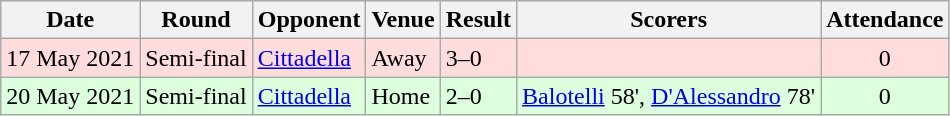<table class="wikitable" style="text-align:left">
<tr>
<th>Date</th>
<th>Round</th>
<th>Opponent</th>
<th>Venue</th>
<th>Result</th>
<th>Scorers</th>
<th>Attendance</th>
</tr>
<tr style="background:#ffdddd">
<td>17 May 2021</td>
<td align="center">Semi-final</td>
<td><a href='#'>Cittadella</a></td>
<td>Away</td>
<td>3–0</td>
<td></td>
<td align="center">0</td>
</tr>
<tr style="background:#ddffdd">
<td>20 May 2021</td>
<td align="center">Semi-final</td>
<td><a href='#'>Cittadella</a></td>
<td>Home</td>
<td>2–0</td>
<td><a href='#'>Balotelli</a> 58', <a href='#'>D'Alessandro</a> 78'</td>
<td align="center">0</td>
</tr>
</table>
